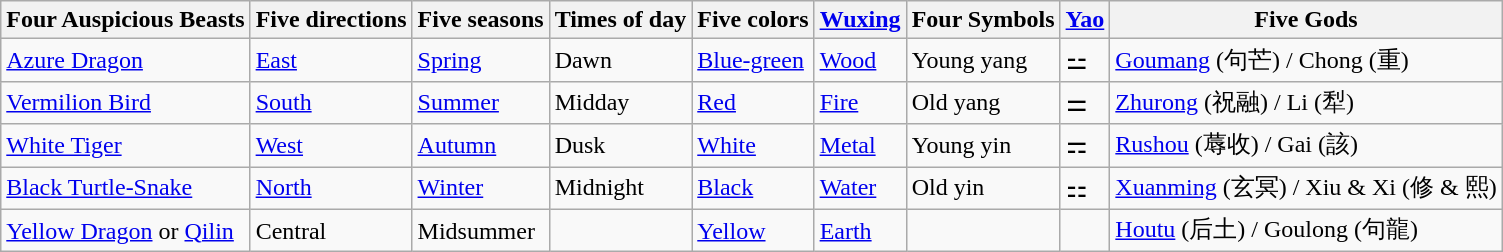<table class="wikitable mw-collapsible">
<tr>
<th>Four Auspicious Beasts</th>
<th>Five directions</th>
<th>Five seasons</th>
<th>Times of day</th>
<th>Five colors</th>
<th><a href='#'>Wuxing</a></th>
<th>Four Symbols</th>
<th><a href='#'>Yao</a></th>
<th>Five Gods</th>
</tr>
<tr>
<td><a href='#'>Azure Dragon</a></td>
<td><a href='#'>East</a></td>
<td><a href='#'>Spring</a></td>
<td>Dawn</td>
<td><a href='#'>Blue-green</a></td>
<td><a href='#'>Wood</a></td>
<td>Young yang</td>
<td>⚍</td>
<td><a href='#'>Goumang</a> (句芒) / Chong (重)</td>
</tr>
<tr>
<td><a href='#'>Vermilion Bird</a></td>
<td><a href='#'>South</a></td>
<td><a href='#'>Summer</a></td>
<td>Midday</td>
<td><a href='#'>Red</a></td>
<td><a href='#'>Fire</a></td>
<td>Old yang</td>
<td>⚌</td>
<td><a href='#'>Zhurong</a> (祝融) / Li (犁)</td>
</tr>
<tr>
<td><a href='#'>White Tiger</a></td>
<td><a href='#'>West</a></td>
<td><a href='#'>Autumn</a></td>
<td>Dusk</td>
<td><a href='#'>White</a></td>
<td><a href='#'>Metal</a></td>
<td>Young yin</td>
<td>⚎</td>
<td><a href='#'>Rushou</a> (蓐收) / Gai (該)</td>
</tr>
<tr>
<td><a href='#'>Black Turtle-Snake</a></td>
<td><a href='#'>North</a></td>
<td><a href='#'>Winter</a></td>
<td>Midnight</td>
<td><a href='#'>Black</a></td>
<td><a href='#'>Water</a></td>
<td>Old yin</td>
<td>⚏</td>
<td><a href='#'>Xuanming</a> (玄冥) / Xiu & Xi (修 & 熙)</td>
</tr>
<tr>
<td><a href='#'>Yellow Dragon</a> or <a href='#'>Qilin</a></td>
<td>Central</td>
<td>Midsummer</td>
<td> </td>
<td><a href='#'>Yellow</a></td>
<td><a href='#'>Earth</a></td>
<td></td>
<td></td>
<td><a href='#'>Houtu</a> (后土) / Goulong (句龍)</td>
</tr>
</table>
